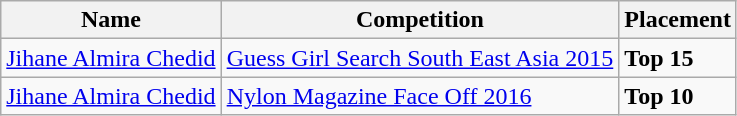<table class="wikitable">
<tr>
<th>Name</th>
<th>Competition</th>
<th>Placement</th>
</tr>
<tr>
<td><a href='#'>Jihane Almira Chedid</a></td>
<td><a href='#'>Guess Girl Search South East Asia 2015</a></td>
<td><strong>Top 15</strong></td>
</tr>
<tr>
<td><a href='#'>Jihane Almira Chedid</a></td>
<td><a href='#'>Nylon Magazine Face Off 2016</a></td>
<td><strong>Top 10</strong></td>
</tr>
</table>
